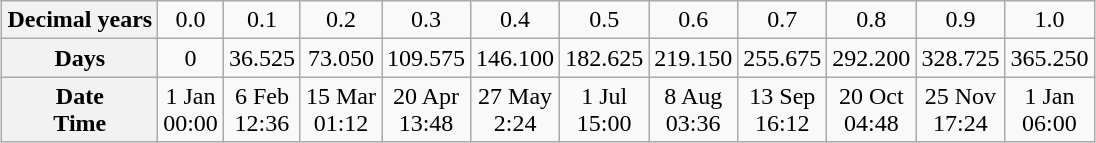<table class="wikitable" style="margin: auto; text-align: center;">
<tr>
<th>Decimal years</th>
<td>0.0</td>
<td>0.1</td>
<td>0.2</td>
<td>0.3</td>
<td>0.4</td>
<td>0.5</td>
<td>0.6</td>
<td>0.7</td>
<td>0.8</td>
<td>0.9</td>
<td>1.0</td>
</tr>
<tr>
<th>Days</th>
<td>0</td>
<td>36.525</td>
<td>73.050</td>
<td>109.575</td>
<td>146.100</td>
<td>182.625</td>
<td>219.150</td>
<td>255.675</td>
<td>292.200</td>
<td>328.725</td>
<td>365.250</td>
</tr>
<tr>
<th>Date<br>Time</th>
<td>1 Jan<br>00:00</td>
<td>6 Feb<br>12:36</td>
<td>15 Mar<br>01:12</td>
<td>20 Apr<br>13:48</td>
<td>27 May<br>2:24</td>
<td>1 Jul<br>15:00</td>
<td>8 Aug<br>03:36</td>
<td>13 Sep<br>16:12</td>
<td>20 Oct<br>04:48</td>
<td>25 Nov<br>17:24</td>
<td>1 Jan<br>06:00</td>
</tr>
</table>
